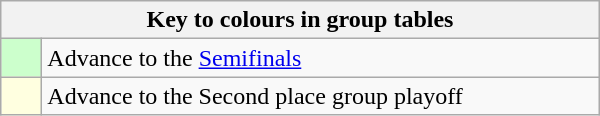<table class="wikitable" style="text-align: center; width: 400px;">
<tr>
<th colspan=2>Key to colours in group tables</th>
</tr>
<tr>
<td bgcolor=#ccffcc style="width: 20px;"></td>
<td align=left>Advance to the <a href='#'>Semifinals</a></td>
</tr>
<tr>
<td bgcolor=#ffffe0 style="width: 20px;"></td>
<td align=left>Advance to the Second place group playoff</td>
</tr>
</table>
